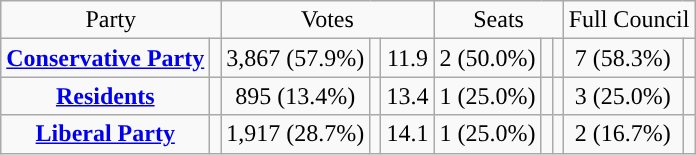<table class=wikitable style="text-align:center;">
<tr>
<td colspan=2>Party</td>
<td colspan=3>Votes</td>
<td colspan=3>Seats</td>
<td colspan=3>Full Council</td>
</tr>
<tr>
<td><strong><a href='#'>Conservative Party</a></strong></td>
<td style="background:"></td>
<td>3,867 (57.9%)</td>
<td></td>
<td> 11.9</td>
<td>2 (50.0%)</td>
<td></td>
<td></td>
<td>7 (58.3%)</td>
<td></td>
</tr>
<tr>
<td><strong><a href='#'>Residents</a></strong></td>
<td style="background:"></td>
<td>895 (13.4%)</td>
<td></td>
<td> 13.4</td>
<td>1 (25.0%)</td>
<td></td>
<td></td>
<td>3 (25.0%)</td>
<td></td>
</tr>
<tr>
<td><strong><a href='#'>Liberal Party</a></strong></td>
<td style="background:"></td>
<td>1,917 (28.7%)</td>
<td></td>
<td> 14.1</td>
<td>1 (25.0%)</td>
<td></td>
<td></td>
<td>2 (16.7%)</td>
<td></td>
</tr>
</table>
